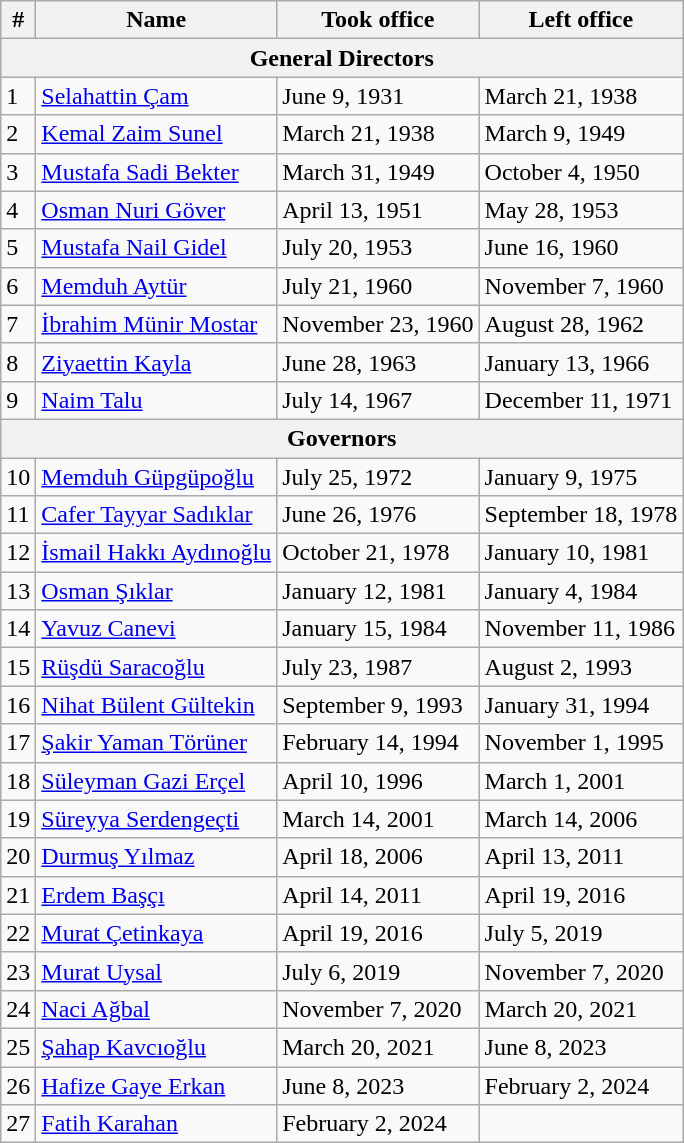<table class=wikitable>
<tr>
<th>#</th>
<th>Name</th>
<th>Took office</th>
<th>Left office</th>
</tr>
<tr>
<th colspan=4>General Directors</th>
</tr>
<tr>
<td>1</td>
<td><a href='#'>Selahattin Çam</a></td>
<td>June 9, 1931</td>
<td>March 21, 1938</td>
</tr>
<tr>
<td>2</td>
<td><a href='#'>Kemal Zaim Sunel</a></td>
<td>March 21, 1938</td>
<td>March 9, 1949</td>
</tr>
<tr>
<td>3</td>
<td><a href='#'>Mustafa Sadi Bekter</a></td>
<td>March 31, 1949</td>
<td>October 4, 1950</td>
</tr>
<tr>
<td>4</td>
<td><a href='#'>Osman Nuri Göver</a></td>
<td>April 13, 1951</td>
<td>May 28, 1953</td>
</tr>
<tr>
<td>5</td>
<td><a href='#'>Mustafa Nail Gidel</a></td>
<td>July 20, 1953</td>
<td>June 16, 1960</td>
</tr>
<tr>
<td>6</td>
<td><a href='#'>Memduh Aytür</a></td>
<td>July 21, 1960</td>
<td>November 7, 1960</td>
</tr>
<tr>
<td>7</td>
<td><a href='#'>İbrahim Münir Mostar</a></td>
<td>November 23, 1960</td>
<td>August 28, 1962</td>
</tr>
<tr>
<td>8</td>
<td><a href='#'>Ziyaettin Kayla</a></td>
<td>June 28, 1963</td>
<td>January 13, 1966</td>
</tr>
<tr>
<td>9</td>
<td><a href='#'>Naim Talu</a></td>
<td>July 14, 1967</td>
<td>December 11, 1971</td>
</tr>
<tr>
<th colspan=4>Governors</th>
</tr>
<tr>
<td>10</td>
<td><a href='#'>Memduh Güpgüpoğlu</a></td>
<td>July 25, 1972</td>
<td>January 9, 1975</td>
</tr>
<tr>
<td>11</td>
<td><a href='#'>Cafer Tayyar Sadıklar</a></td>
<td>June 26, 1976</td>
<td>September 18, 1978</td>
</tr>
<tr>
<td>12</td>
<td><a href='#'>İsmail Hakkı Aydınoğlu</a></td>
<td>October 21, 1978</td>
<td>January 10, 1981</td>
</tr>
<tr>
<td>13</td>
<td><a href='#'>Osman Şıklar</a></td>
<td>January 12, 1981</td>
<td>January 4, 1984</td>
</tr>
<tr>
<td>14</td>
<td><a href='#'>Yavuz Canevi</a></td>
<td>January 15, 1984</td>
<td>November 11, 1986</td>
</tr>
<tr>
<td>15</td>
<td><a href='#'>Rüşdü Saracoğlu</a></td>
<td>July 23, 1987</td>
<td>August 2, 1993</td>
</tr>
<tr>
<td>16</td>
<td><a href='#'>Nihat Bülent Gültekin</a></td>
<td>September 9, 1993</td>
<td>January 31, 1994</td>
</tr>
<tr>
<td>17</td>
<td><a href='#'>Şakir Yaman Törüner</a></td>
<td>February 14, 1994</td>
<td>November 1, 1995</td>
</tr>
<tr>
<td>18</td>
<td><a href='#'>Süleyman Gazi Erçel</a></td>
<td>April 10, 1996</td>
<td>March 1, 2001</td>
</tr>
<tr>
<td>19</td>
<td><a href='#'>Süreyya Serdengeçti</a></td>
<td>March 14, 2001</td>
<td>March 14, 2006</td>
</tr>
<tr>
<td>20</td>
<td><a href='#'>Durmuş Yılmaz</a></td>
<td>April 18, 2006</td>
<td>April 13, 2011</td>
</tr>
<tr>
<td>21</td>
<td><a href='#'>Erdem Başçı</a></td>
<td>April 14, 2011</td>
<td>April 19, 2016</td>
</tr>
<tr>
<td>22</td>
<td><a href='#'>Murat Çetinkaya</a></td>
<td>April 19, 2016</td>
<td>July 5, 2019</td>
</tr>
<tr>
<td>23</td>
<td><a href='#'>Murat Uysal</a></td>
<td>July 6, 2019</td>
<td>November 7, 2020</td>
</tr>
<tr>
<td>24</td>
<td><a href='#'>Naci Ağbal</a></td>
<td>November 7, 2020</td>
<td>March 20, 2021</td>
</tr>
<tr>
<td>25</td>
<td><a href='#'>Şahap Kavcıoğlu</a></td>
<td>March 20, 2021</td>
<td>June 8, 2023</td>
</tr>
<tr>
<td>26</td>
<td><a href='#'>Hafize Gaye Erkan</a></td>
<td>June 8, 2023</td>
<td>February 2, 2024</td>
</tr>
<tr>
<td>27</td>
<td><a href='#'>Fatih Karahan</a></td>
<td>February 2, 2024</td>
<td></td>
</tr>
</table>
